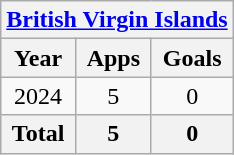<table class="wikitable" style="text-align:center">
<tr>
<th colspan=3><a href='#'>British Virgin Islands</a></th>
</tr>
<tr>
<th>Year</th>
<th>Apps</th>
<th>Goals</th>
</tr>
<tr>
<td>2024</td>
<td>5</td>
<td>0</td>
</tr>
<tr>
<th>Total</th>
<th>5</th>
<th>0</th>
</tr>
</table>
